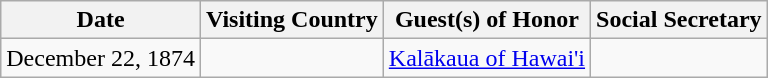<table class="wikitable">
<tr>
<th>Date</th>
<th>Visiting Country</th>
<th>Guest(s) of Honor</th>
<th>Social Secretary</th>
</tr>
<tr>
<td>December 22, 1874</td>
<td></td>
<td><a href='#'>Kalākaua of Hawai'i</a></td>
<td></td>
</tr>
</table>
